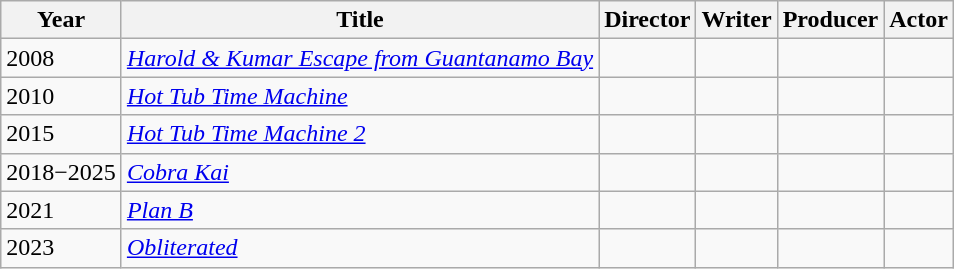<table class="wikitable sortable">
<tr>
<th>Year</th>
<th>Title</th>
<th>Director</th>
<th>Writer</th>
<th>Producer</th>
<th>Actor</th>
</tr>
<tr>
<td>2008</td>
<td><em><a href='#'>Harold & Kumar Escape from Guantanamo Bay</a></em></td>
<td></td>
<td></td>
<td></td>
<td></td>
</tr>
<tr>
<td>2010</td>
<td><em><a href='#'>Hot Tub Time Machine</a></em></td>
<td></td>
<td></td>
<td></td>
<td></td>
</tr>
<tr>
<td>2015</td>
<td><em><a href='#'>Hot Tub Time Machine 2</a></em></td>
<td></td>
<td></td>
<td></td>
<td></td>
</tr>
<tr>
<td>2018−2025</td>
<td><em><a href='#'>Cobra Kai</a></em></td>
<td></td>
<td></td>
<td></td>
<td></td>
</tr>
<tr>
<td>2021</td>
<td><em><a href='#'>Plan B</a></em></td>
<td></td>
<td></td>
<td></td>
<td></td>
</tr>
<tr>
<td>2023</td>
<td><em><a href='#'>Obliterated</a></em></td>
<td></td>
<td></td>
<td></td>
<td></td>
</tr>
</table>
